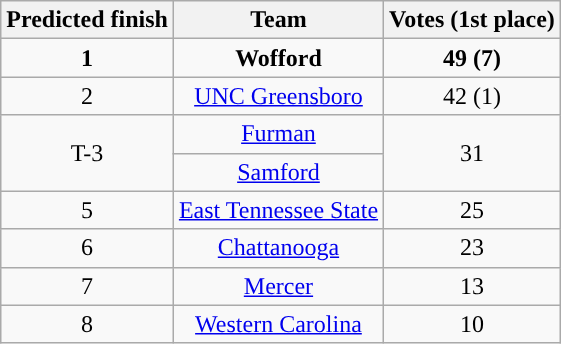<table class="wikitable" border="1">
<tr align=center>
<th>Predicted finish</th>
<th>Team</th>
<th>Votes (1st place)</th>
</tr>
<tr align="center">
<td><strong>1</strong></td>
<td><strong>Wofford</strong></td>
<td><strong>49 (7)</strong></td>
</tr>
<tr align="center">
<td>2</td>
<td><a href='#'>UNC Greensboro</a></td>
<td>42 (1)</td>
</tr>
<tr align="center">
<td rowspan=2>T-3</td>
<td><a href='#'>Furman</a></td>
<td rowspan=2>31</td>
</tr>
<tr align="center">
<td><a href='#'>Samford</a></td>
</tr>
<tr align="center">
<td>5</td>
<td><a href='#'>East Tennessee State</a></td>
<td>25</td>
</tr>
<tr align="center">
<td>6</td>
<td><a href='#'>Chattanooga</a></td>
<td>23</td>
</tr>
<tr align="center">
<td>7</td>
<td><a href='#'>Mercer</a></td>
<td>13</td>
</tr>
<tr align="center">
<td>8</td>
<td><a href='#'>Western Carolina</a></td>
<td>10</td>
</tr>
</table>
